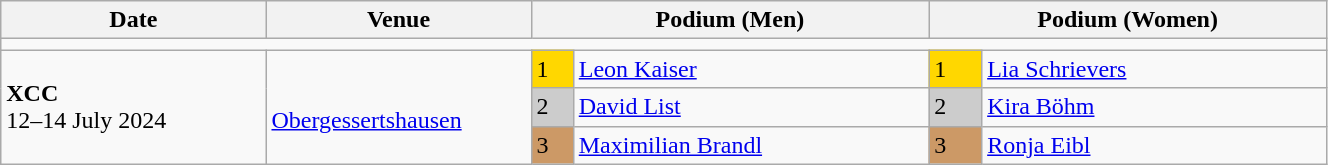<table class="wikitable" width=70%>
<tr>
<th>Date</th>
<th width=20%>Venue</th>
<th colspan=2 width=30%>Podium (Men)</th>
<th colspan=2 width=30%>Podium (Women)</th>
</tr>
<tr>
<td colspan=6></td>
</tr>
<tr>
<td rowspan=3><strong>XCC</strong> <br> 12–14 July 2024</td>
<td rowspan=3><br><a href='#'>Obergessertshausen</a></td>
<td bgcolor=FFD700>1</td>
<td><a href='#'>Leon Kaiser</a></td>
<td bgcolor=FFD700>1</td>
<td><a href='#'>Lia Schrievers</a></td>
</tr>
<tr>
<td bgcolor=CCCCCC>2</td>
<td><a href='#'>David List</a></td>
<td bgcolor=CCCCCC>2</td>
<td><a href='#'>Kira Böhm</a></td>
</tr>
<tr>
<td bgcolor=CC9966>3</td>
<td><a href='#'>Maximilian Brandl</a></td>
<td bgcolor=CC9966>3</td>
<td><a href='#'>Ronja Eibl</a></td>
</tr>
</table>
